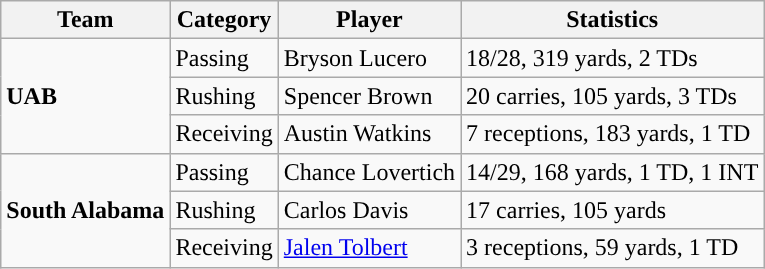<table class="wikitable" style="float: left;">
<tr>
<th>Team</th>
<th>Category</th>
<th>Player</th>
<th>Statistics</th>
</tr>
<tr>
<td rowspan=3><strong>UAB</strong></td>
<td>Passing</td>
<td>Bryson Lucero</td>
<td>18/28, 319 yards, 2 TDs</td>
</tr>
<tr>
<td>Rushing</td>
<td>Spencer Brown</td>
<td>20 carries, 105 yards, 3 TDs</td>
</tr>
<tr>
<td>Receiving</td>
<td>Austin Watkins</td>
<td>7 receptions, 183 yards, 1 TD</td>
</tr>
<tr>
<td rowspan=3><strong>South Alabama</strong></td>
<td>Passing</td>
<td>Chance Lovertich</td>
<td>14/29, 168 yards, 1 TD, 1 INT</td>
</tr>
<tr>
<td>Rushing</td>
<td>Carlos Davis</td>
<td>17 carries, 105 yards</td>
</tr>
<tr>
<td>Receiving</td>
<td><a href='#'>Jalen Tolbert</a></td>
<td>3 receptions, 59 yards, 1 TD</td>
</tr>
</table>
